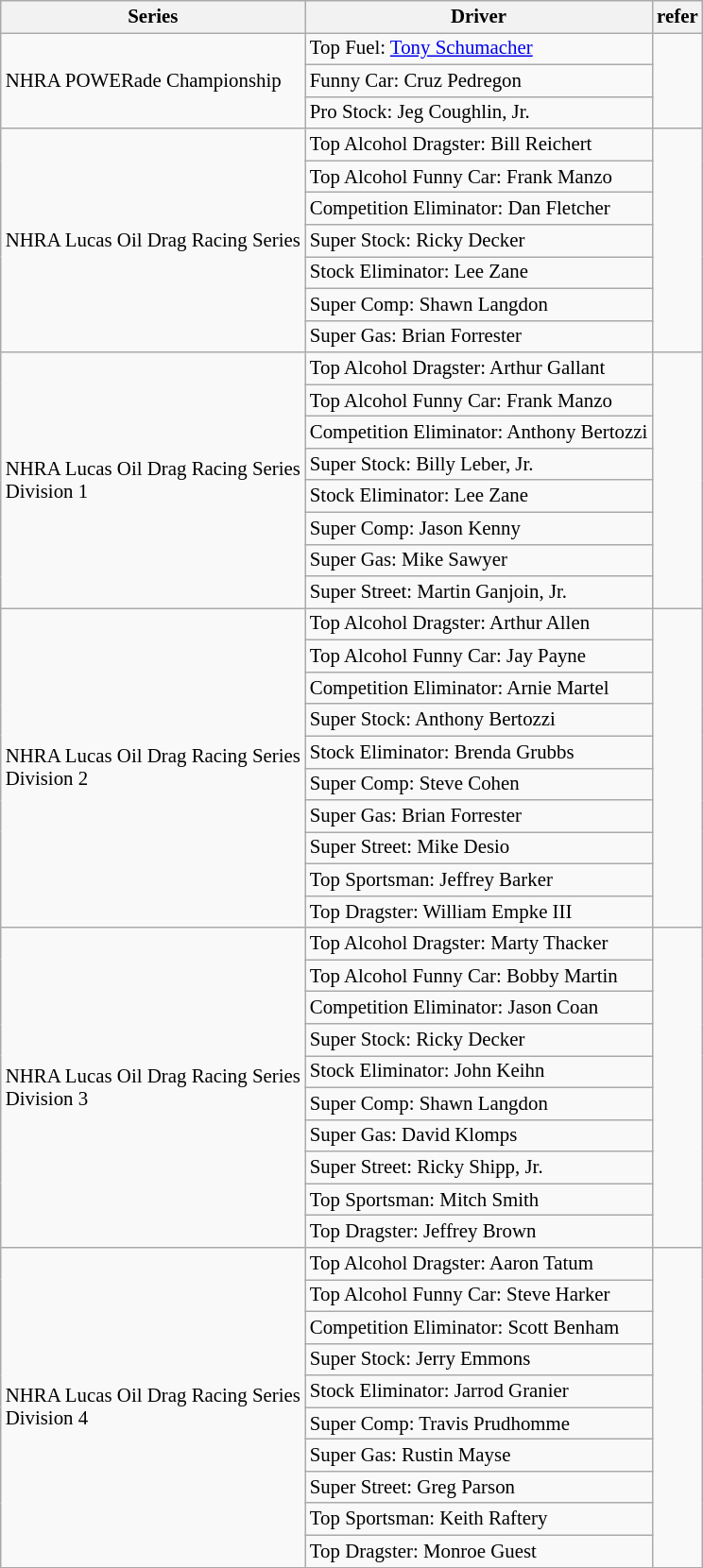<table class="wikitable" style="font-size: 87%;">
<tr>
<th>Series</th>
<th>Driver</th>
<th>refer</th>
</tr>
<tr>
<td rowspan=3>NHRA POWERade Championship</td>
<td>Top Fuel:  <a href='#'>Tony Schumacher</a></td>
<td rowspan=3></td>
</tr>
<tr>
<td>Funny Car:  Cruz Pedregon</td>
</tr>
<tr>
<td>Pro Stock:  Jeg Coughlin, Jr.</td>
</tr>
<tr>
<td rowspan=7>NHRA Lucas Oil Drag Racing Series</td>
<td>Top Alcohol Dragster:  Bill Reichert</td>
<td rowspan=7></td>
</tr>
<tr>
<td>Top Alcohol Funny Car:  Frank Manzo</td>
</tr>
<tr>
<td>Competition Eliminator:  Dan Fletcher</td>
</tr>
<tr>
<td>Super Stock:  Ricky Decker</td>
</tr>
<tr>
<td>Stock Eliminator:  Lee Zane</td>
</tr>
<tr>
<td>Super Comp:  Shawn Langdon</td>
</tr>
<tr>
<td>Super Gas:  Brian Forrester</td>
</tr>
<tr>
<td rowspan=8>NHRA Lucas Oil Drag Racing Series<br>Division 1</td>
<td>Top Alcohol Dragster:  Arthur Gallant</td>
<td rowspan=8></td>
</tr>
<tr>
<td>Top Alcohol Funny Car:  Frank Manzo</td>
</tr>
<tr>
<td>Competition Eliminator:  Anthony Bertozzi</td>
</tr>
<tr>
<td>Super Stock:  Billy Leber, Jr.</td>
</tr>
<tr>
<td>Stock Eliminator:  Lee Zane</td>
</tr>
<tr>
<td>Super Comp:  Jason Kenny</td>
</tr>
<tr>
<td>Super Gas:  Mike Sawyer</td>
</tr>
<tr>
<td>Super Street:  Martin Ganjoin, Jr.</td>
</tr>
<tr>
<td rowspan=10>NHRA Lucas Oil Drag Racing Series<br>Division 2</td>
<td>Top Alcohol Dragster:  Arthur Allen</td>
<td rowspan=10></td>
</tr>
<tr>
<td>Top Alcohol Funny Car:  Jay Payne</td>
</tr>
<tr>
<td>Competition Eliminator:  Arnie Martel</td>
</tr>
<tr>
<td>Super Stock:  Anthony Bertozzi</td>
</tr>
<tr>
<td>Stock Eliminator:  Brenda Grubbs</td>
</tr>
<tr>
<td>Super Comp:  Steve Cohen</td>
</tr>
<tr>
<td>Super Gas:  Brian Forrester</td>
</tr>
<tr>
<td>Super Street:  Mike Desio</td>
</tr>
<tr>
<td>Top Sportsman:  Jeffrey Barker</td>
</tr>
<tr>
<td>Top Dragster:  William Empke III</td>
</tr>
<tr>
<td rowspan=10>NHRA Lucas Oil Drag Racing Series<br>Division 3</td>
<td>Top Alcohol Dragster:  Marty Thacker</td>
<td rowspan=10></td>
</tr>
<tr>
<td>Top Alcohol Funny Car:  Bobby Martin</td>
</tr>
<tr>
<td>Competition Eliminator:  Jason Coan</td>
</tr>
<tr>
<td>Super Stock:  Ricky Decker</td>
</tr>
<tr>
<td>Stock Eliminator:  John Keihn</td>
</tr>
<tr>
<td>Super Comp:  Shawn Langdon</td>
</tr>
<tr>
<td>Super Gas:  David Klomps</td>
</tr>
<tr>
<td>Super Street:  Ricky Shipp, Jr.</td>
</tr>
<tr>
<td>Top Sportsman:  Mitch Smith</td>
</tr>
<tr>
<td>Top Dragster:  Jeffrey Brown</td>
</tr>
<tr>
<td rowspan=10>NHRA Lucas Oil Drag Racing Series<br>Division 4</td>
<td>Top Alcohol Dragster:  Aaron Tatum</td>
<td rowspan=10></td>
</tr>
<tr>
<td>Top Alcohol Funny Car:  Steve Harker</td>
</tr>
<tr>
<td>Competition Eliminator:  Scott Benham</td>
</tr>
<tr>
<td>Super Stock:  Jerry Emmons</td>
</tr>
<tr>
<td>Stock Eliminator:  Jarrod Granier</td>
</tr>
<tr>
<td>Super Comp:  Travis Prudhomme</td>
</tr>
<tr>
<td>Super Gas:  Rustin Mayse</td>
</tr>
<tr>
<td>Super Street:  Greg Parson</td>
</tr>
<tr>
<td>Top Sportsman:  Keith Raftery</td>
</tr>
<tr>
<td>Top Dragster:  Monroe Guest</td>
</tr>
<tr>
</tr>
</table>
